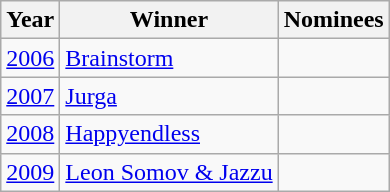<table class="wikitable">
<tr>
<th>Year</th>
<th>Winner</th>
<th>Nominees</th>
</tr>
<tr>
<td><a href='#'>2006</a></td>
<td><a href='#'>Brainstorm</a></td>
<td></td>
</tr>
<tr>
<td><a href='#'>2007</a></td>
<td><a href='#'>Jurga</a></td>
<td></td>
</tr>
<tr>
<td><a href='#'>2008</a></td>
<td><a href='#'>Happyendless</a></td>
<td></td>
</tr>
<tr>
<td><a href='#'>2009</a></td>
<td><a href='#'>Leon Somov & Jazzu</a></td>
<td></td>
</tr>
</table>
